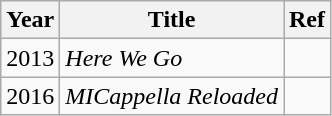<table class="wikitable">
<tr>
<th>Year</th>
<th>Title</th>
<th>Ref</th>
</tr>
<tr>
<td>2013</td>
<td><em>Here We Go</em></td>
<td></td>
</tr>
<tr>
<td>2016</td>
<td><em>MICappella Reloaded</em></td>
<td></td>
</tr>
</table>
